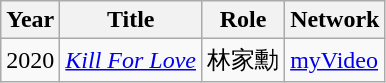<table class="wikitable">
<tr>
<th>Year</th>
<th>Title</th>
<th>Role</th>
<th>Network</th>
</tr>
<tr>
<td>2020</td>
<td><em><a href='#'>Kill For Love</a></em></td>
<td>林家勳</td>
<td><a href='#'>myVideo</a></td>
</tr>
</table>
